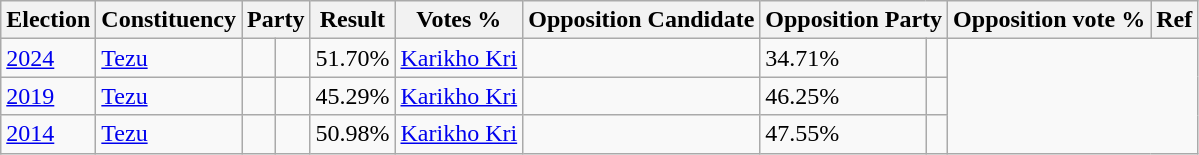<table class="wikitable sortable">
<tr>
<th>Election</th>
<th>Constituency</th>
<th colspan="2">Party</th>
<th>Result</th>
<th>Votes %</th>
<th>Opposition Candidate</th>
<th colspan="2">Opposition Party</th>
<th>Opposition vote %</th>
<th>Ref</th>
</tr>
<tr>
<td><a href='#'>2024</a></td>
<td><a href='#'>Tezu</a></td>
<td></td>
<td></td>
<td>51.70%</td>
<td><a href='#'>Karikho Kri</a></td>
<td></td>
<td>34.71%</td>
<td></td>
</tr>
<tr>
<td><a href='#'>2019</a></td>
<td><a href='#'>Tezu</a></td>
<td></td>
<td></td>
<td>45.29%</td>
<td><a href='#'>Karikho Kri</a></td>
<td></td>
<td>46.25%</td>
<td></td>
</tr>
<tr>
<td><a href='#'>2014</a></td>
<td><a href='#'>Tezu</a></td>
<td></td>
<td></td>
<td>50.98%</td>
<td><a href='#'>Karikho Kri</a></td>
<td></td>
<td>47.55%</td>
<td></td>
</tr>
</table>
